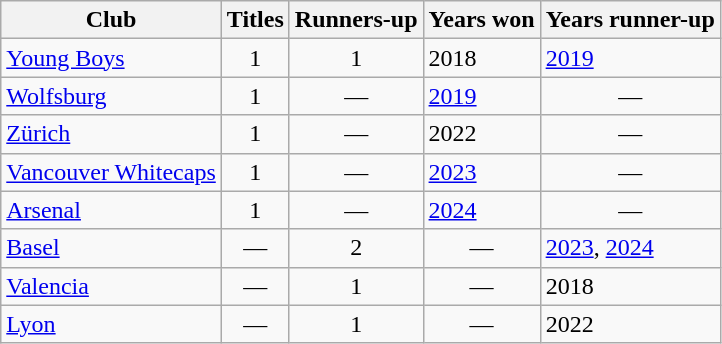<table class="wikitable sortable" style="text-align: center;">
<tr>
<th scope="col">Club</th>
<th scope="col">Titles</th>
<th scope="col">Runners-up</th>
<th scope="col">Years won</th>
<th scope="col">Years runner-up</th>
</tr>
<tr>
<td style="text-align:left"> <a href='#'>Young Boys</a></td>
<td>1</td>
<td>1</td>
<td style="text-align:left">2018</td>
<td style="text-align:left"><a href='#'>2019</a></td>
</tr>
<tr>
<td style="text-align:left"> <a href='#'>Wolfsburg</a></td>
<td>1</td>
<td>—</td>
<td style="text-align:left"><a href='#'>2019</a></td>
<td>—</td>
</tr>
<tr>
<td style="text-align:left"> <a href='#'>Zürich</a></td>
<td>1</td>
<td>—</td>
<td style="text-align:left">2022</td>
<td>—</td>
</tr>
<tr>
<td style="text-align:left"> <a href='#'>Vancouver Whitecaps</a></td>
<td>1</td>
<td>—</td>
<td style="text-align:left"><a href='#'>2023</a></td>
<td>—</td>
</tr>
<tr>
<td style="text-align:left"> <a href='#'>Arsenal</a></td>
<td>1</td>
<td>—</td>
<td style="text-align:left"><a href='#'>2024</a></td>
<td>—</td>
</tr>
<tr>
<td style="text-align:left"> <a href='#'>Basel</a></td>
<td>—</td>
<td>2</td>
<td>—</td>
<td style="text-align:left"><a href='#'>2023</a>, <a href='#'>2024</a></td>
</tr>
<tr>
<td style="text-align:left"> <a href='#'>Valencia</a></td>
<td>—</td>
<td>1</td>
<td>—</td>
<td style="text-align:left">2018</td>
</tr>
<tr>
<td style="text-align:left"> <a href='#'>Lyon</a></td>
<td>—</td>
<td>1</td>
<td>—</td>
<td style="text-align:left">2022</td>
</tr>
</table>
